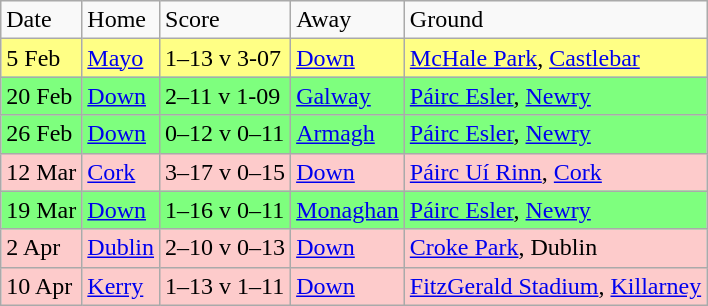<table class="wikitable">
<tr>
<td>Date</td>
<td>Home</td>
<td>Score</td>
<td>Away</td>
<td>Ground</td>
</tr>
<tr bgcolor="ffff85">
<td>5 Feb</td>
<td><a href='#'>Mayo</a></td>
<td>1–13 v 3-07</td>
<td><a href='#'>Down</a></td>
<td><a href='#'>McHale Park</a>, <a href='#'>Castlebar</a></td>
</tr>
<tr bgcolor="7eff7e">
<td>20 Feb</td>
<td><a href='#'>Down</a></td>
<td>2–11 v 1-09</td>
<td><a href='#'>Galway</a></td>
<td><a href='#'>Páirc Esler</a>, <a href='#'>Newry</a></td>
</tr>
<tr bgcolor="7eff7e">
<td>26 Feb</td>
<td><a href='#'>Down</a></td>
<td>0–12 v 0–11</td>
<td><a href='#'>Armagh</a></td>
<td><a href='#'>Páirc Esler</a>, <a href='#'>Newry</a></td>
</tr>
<tr bgcolor="fdcbcb">
<td>12 Mar</td>
<td><a href='#'>Cork</a></td>
<td>3–17 v 0–15</td>
<td><a href='#'>Down</a></td>
<td><a href='#'>Páirc Uí Rinn</a>, <a href='#'>Cork</a></td>
</tr>
<tr bgcolor="7eff7e">
<td>19 Mar</td>
<td><a href='#'>Down</a></td>
<td>1–16 v 0–11</td>
<td><a href='#'>Monaghan</a></td>
<td><a href='#'>Páirc Esler</a>, <a href='#'>Newry</a></td>
</tr>
<tr bgcolor="fdcbcb">
<td>2 Apr</td>
<td><a href='#'>Dublin</a></td>
<td>2–10 v 0–13</td>
<td><a href='#'>Down</a></td>
<td><a href='#'>Croke Park</a>, Dublin</td>
</tr>
<tr bgcolor="fdcbcb">
<td>10 Apr</td>
<td><a href='#'>Kerry</a></td>
<td>1–13 v 1–11</td>
<td><a href='#'>Down</a></td>
<td><a href='#'>FitzGerald Stadium</a>, <a href='#'>Killarney</a></td>
</tr>
</table>
